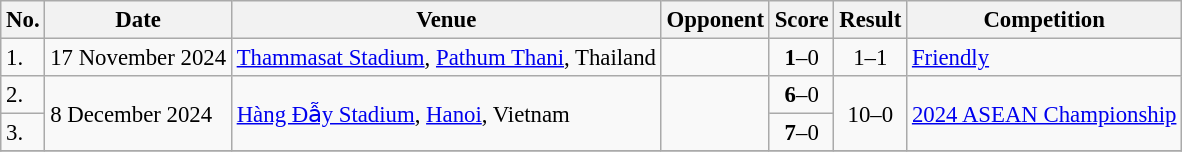<table class="wikitable" style="font-size:95%;">
<tr>
<th>No.</th>
<th>Date</th>
<th>Venue</th>
<th>Opponent</th>
<th>Score</th>
<th>Result</th>
<th>Competition</th>
</tr>
<tr>
<td>1.</td>
<td>17 November 2024</td>
<td><a href='#'>Thammasat Stadium</a>, <a href='#'>Pathum Thani</a>, Thailand</td>
<td></td>
<td align=center><strong>1</strong>–0</td>
<td align=center>1–1</td>
<td><a href='#'>Friendly</a></td>
</tr>
<tr>
<td>2.</td>
<td rowspan="2">8 December 2024</td>
<td rowspan="2"><a href='#'>Hàng Đẫy Stadium</a>, <a href='#'>Hanoi</a>, Vietnam</td>
<td rowspan="2"></td>
<td align="center"><strong>6</strong>–0</td>
<td rowspan="2" align="center">10–0</td>
<td rowspan="2"><a href='#'>2024 ASEAN Championship</a></td>
</tr>
<tr>
<td>3.</td>
<td align="center"><strong>7</strong>–0</td>
</tr>
<tr>
</tr>
</table>
